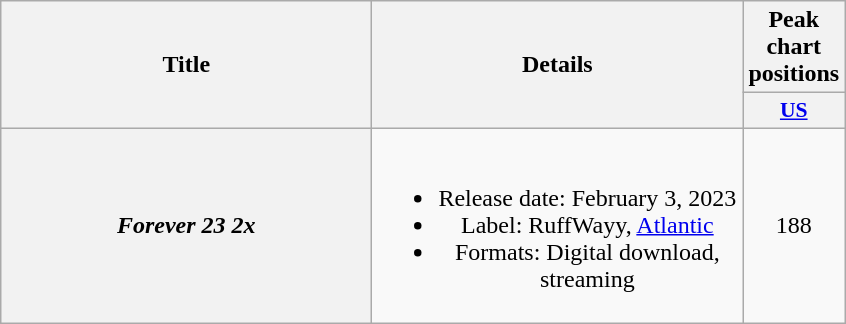<table class="wikitable plainrowheaders" style="text-align:center;">
<tr>
<th scope="col" rowspan="2" style="width:15em;">Title</th>
<th scope="col" rowspan="2" style="width:15em;">Details</th>
<th colspan="1">Peak chart positions</th>
</tr>
<tr>
<th scope="col" style="width:3em;font-size:90%;"><a href='#'>US</a><br></th>
</tr>
<tr>
<th scope="row"><em>Forever 23 2x</em></th>
<td><br><ul><li>Release date: February 3, 2023</li><li>Label: RuffWayy, <a href='#'>Atlantic</a></li><li>Formats: Digital download, streaming</li></ul></td>
<td>188</td>
</tr>
</table>
